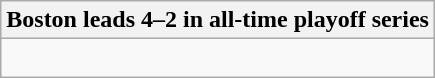<table class="wikitable collapsible collapsed">
<tr>
<th>Boston leads 4–2 in all-time playoff series</th>
</tr>
<tr>
<td><br>




</td>
</tr>
</table>
